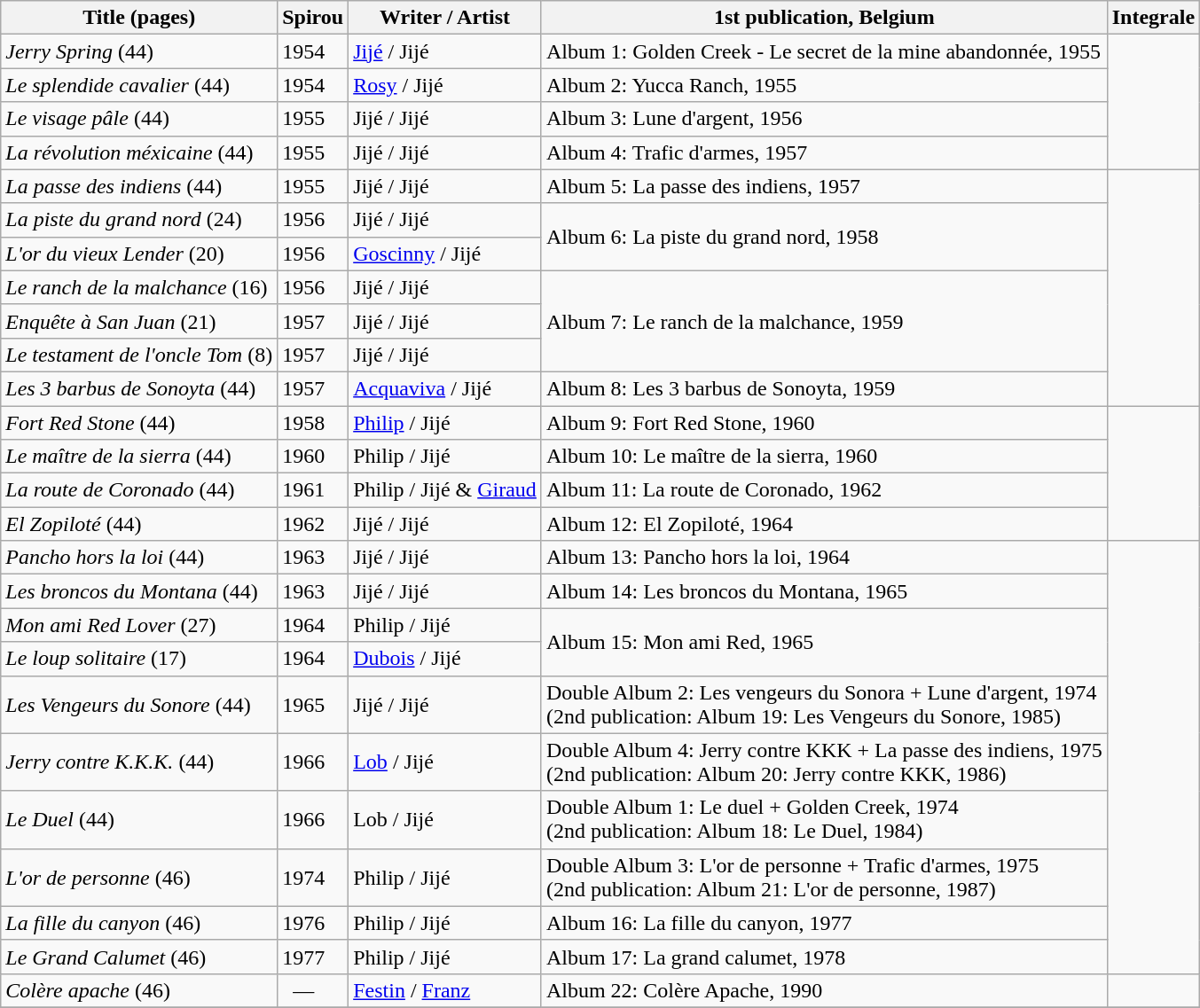<table class="wikitable" id="noveltable" border="1">
<tr>
<th>Title (pages)</th>
<th>Spirou</th>
<th>Writer / Artist</th>
<th>1st publication, Belgium</th>
<th>Integrale</th>
</tr>
<tr>
<td><em>Jerry Spring</em> (44)</td>
<td>1954</td>
<td><a href='#'>Jijé</a> / Jijé</td>
<td>Album 1: Golden Creek - Le secret de la mine abandonnée, 1955</td>
<td rowspan="4"></td>
</tr>
<tr>
<td><em>Le splendide cavalier</em> (44)</td>
<td>1954</td>
<td><a href='#'>Rosy</a> / Jijé</td>
<td>Album 2: Yucca Ranch, 1955</td>
</tr>
<tr>
<td><em>Le visage pâle</em> (44)</td>
<td>1955</td>
<td>Jijé / Jijé</td>
<td>Album 3: Lune d'argent, 1956</td>
</tr>
<tr>
<td><em>La révolution méxicaine</em> (44)</td>
<td>1955</td>
<td>Jijé / Jijé</td>
<td>Album 4: Trafic d'armes, 1957</td>
</tr>
<tr>
<td><em>La passe des indiens</em> (44)</td>
<td>1955</td>
<td>Jijé / Jijé</td>
<td>Album 5: La passe des indiens, 1957</td>
<td rowspan="7"></td>
</tr>
<tr>
<td><em>La piste du grand nord</em> (24)</td>
<td>1956</td>
<td>Jijé / Jijé</td>
<td rowspan="2">Album 6: La piste du grand nord, 1958</td>
</tr>
<tr>
<td><em>L'or du vieux Lender</em> (20)</td>
<td>1956</td>
<td><a href='#'>Goscinny</a> / Jijé</td>
</tr>
<tr>
<td><em>Le ranch de la malchance</em> (16)</td>
<td>1956</td>
<td>Jijé / Jijé</td>
<td rowspan="3">Album 7: Le ranch de la malchance, 1959</td>
</tr>
<tr>
<td><em>Enquête à San Juan</em> (21)</td>
<td>1957</td>
<td>Jijé / Jijé</td>
</tr>
<tr>
<td><em>Le testament de l'oncle Tom</em> (8)</td>
<td>1957</td>
<td>Jijé / Jijé</td>
</tr>
<tr>
<td><em>Les 3 barbus de Sonoyta</em> (44)</td>
<td>1957</td>
<td><a href='#'>Acquaviva</a> / Jijé</td>
<td>Album 8: Les 3 barbus de Sonoyta, 1959</td>
</tr>
<tr>
<td><em>Fort Red Stone</em> (44)</td>
<td>1958</td>
<td><a href='#'>Philip</a> / Jijé</td>
<td>Album 9: Fort Red Stone, 1960</td>
<td rowspan="4"></td>
</tr>
<tr>
<td><em>Le maître de la sierra</em> (44)</td>
<td>1960</td>
<td>Philip / Jijé</td>
<td>Album 10: Le maître de la sierra, 1960</td>
</tr>
<tr>
<td><em>La route de Coronado</em> (44)</td>
<td>1961</td>
<td>Philip / Jijé & <a href='#'>Giraud</a></td>
<td>Album 11: La route de Coronado, 1962</td>
</tr>
<tr>
<td><em>El Zopiloté</em> (44)</td>
<td>1962</td>
<td>Jijé / Jijé</td>
<td>Album 12: El Zopiloté, 1964</td>
</tr>
<tr>
<td><em>Pancho hors la loi</em> (44)</td>
<td>1963</td>
<td>Jijé / Jijé</td>
<td>Album 13: Pancho hors la loi, 1964</td>
<td rowspan="10"></td>
</tr>
<tr>
<td><em>Les broncos du Montana</em> (44)</td>
<td>1963</td>
<td>Jijé / Jijé</td>
<td>Album 14: Les broncos du Montana, 1965</td>
</tr>
<tr>
<td><em>Mon ami Red Lover</em> (27)</td>
<td>1964</td>
<td>Philip / Jijé</td>
<td rowspan="2">Album 15: Mon ami Red, 1965</td>
</tr>
<tr>
<td><em>Le loup solitaire</em> (17)</td>
<td>1964</td>
<td><a href='#'>Dubois</a> / Jijé</td>
</tr>
<tr>
<td><em>Les Vengeurs du Sonore</em> (44)</td>
<td>1965</td>
<td>Jijé / Jijé</td>
<td>Double Album 2: Les vengeurs du Sonora + Lune d'argent, 1974<br>(2nd publication: Album 19: Les Vengeurs du Sonore, 1985)</td>
</tr>
<tr>
<td><em>Jerry contre K.K.K.</em> (44)</td>
<td>1966</td>
<td><a href='#'>Lob</a> / Jijé</td>
<td>Double Album 4: Jerry contre KKK + La passe des indiens, 1975<br>(2nd publication: Album 20: Jerry contre KKK, 1986)</td>
</tr>
<tr>
<td><em>Le Duel</em> (44)</td>
<td>1966</td>
<td>Lob / Jijé</td>
<td>Double Album 1: Le duel + Golden Creek, 1974<br>(2nd publication: Album 18: Le Duel, 1984)</td>
</tr>
<tr>
<td><em>L'or de personne</em> (46)</td>
<td>1974</td>
<td>Philip / Jijé</td>
<td>Double Album 3: L'or de personne + Trafic d'armes, 1975<br>(2nd publication: Album 21: L'or de personne, 1987)</td>
</tr>
<tr>
<td><em>La fille du canyon</em> (46)</td>
<td>1976</td>
<td>Philip / Jijé</td>
<td>Album 16: La fille du canyon, 1977</td>
</tr>
<tr>
<td><em>Le Grand Calumet</em> (46)</td>
<td>1977</td>
<td>Philip / Jijé</td>
<td>Album 17: La grand calumet, 1978</td>
</tr>
<tr>
<td><em>Colère apache</em> (46)</td>
<td>  —</td>
<td><a href='#'>Festin</a> / <a href='#'>Franz</a></td>
<td>Album 22: Colère Apache, 1990</td>
<td></td>
</tr>
<tr>
</tr>
</table>
